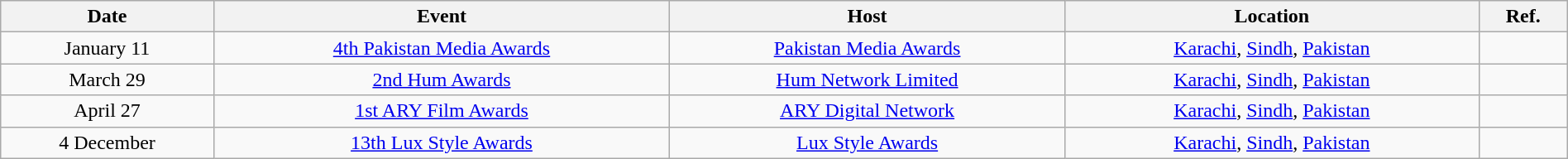<table class="wikitable sortable" style="text-align: center; width: 100%; margin: 1em auto 1em auto;">
<tr>
<th>Date</th>
<th>Event</th>
<th>Host</th>
<th>Location</th>
<th>Ref.</th>
</tr>
<tr>
<td>January 11</td>
<td><a href='#'>4th Pakistan Media Awards</a></td>
<td><a href='#'>Pakistan Media Awards</a></td>
<td><a href='#'>Karachi</a>, <a href='#'>Sindh</a>, <a href='#'>Pakistan</a></td>
<td></td>
</tr>
<tr>
<td>March 29</td>
<td><a href='#'>2nd Hum Awards</a></td>
<td><a href='#'>Hum Network Limited</a></td>
<td><a href='#'>Karachi</a>, <a href='#'>Sindh</a>, <a href='#'>Pakistan</a></td>
<td></td>
</tr>
<tr>
<td>April 27</td>
<td><a href='#'>1st ARY Film Awards</a></td>
<td><a href='#'>ARY Digital Network</a></td>
<td><a href='#'>Karachi</a>, <a href='#'>Sindh</a>, <a href='#'>Pakistan</a></td>
<td></td>
</tr>
<tr>
<td>4 December</td>
<td><a href='#'>13th Lux Style Awards</a></td>
<td><a href='#'>Lux Style Awards</a></td>
<td><a href='#'>Karachi</a>, <a href='#'>Sindh</a>, <a href='#'>Pakistan</a></td>
<td></td>
</tr>
</table>
